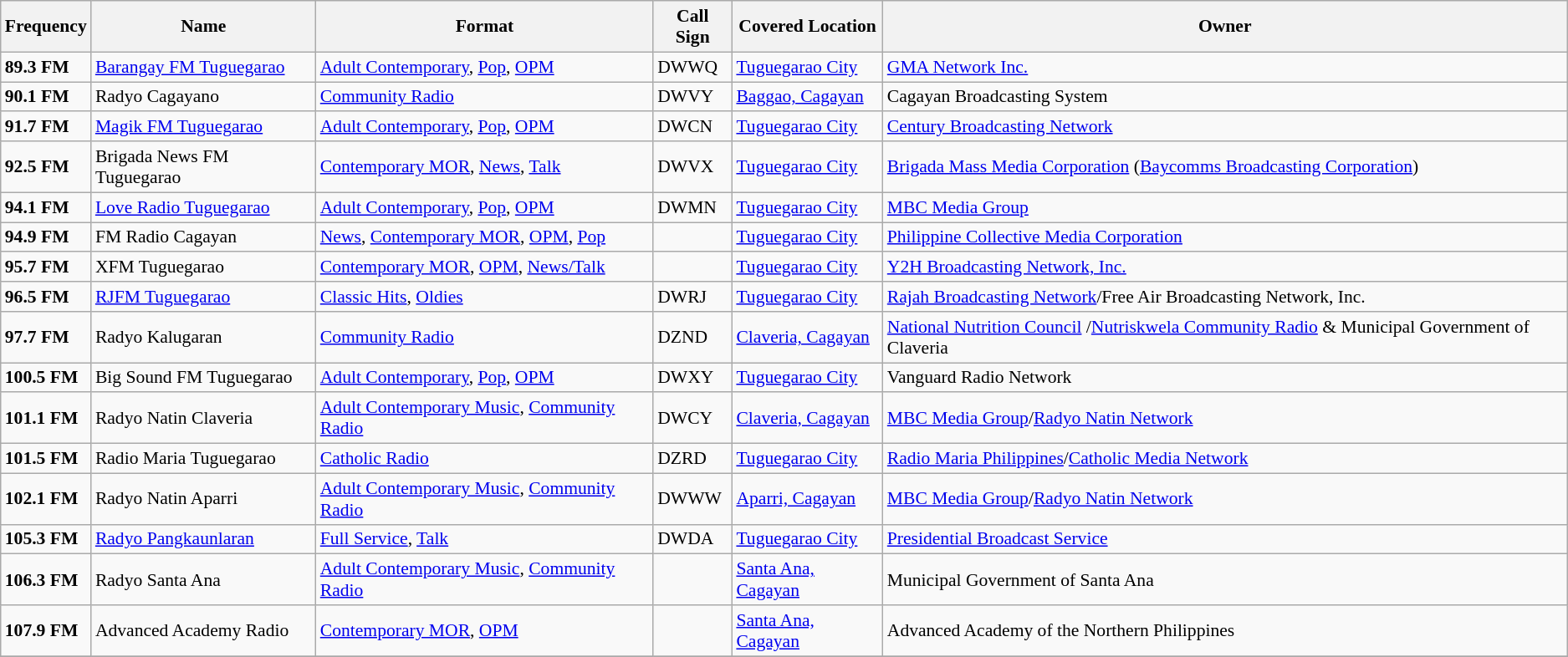<table class="wikitable" style="font-size: 90%;">
<tr>
<th>Frequency</th>
<th>Name</th>
<th>Format</th>
<th>Call Sign</th>
<th>Covered Location</th>
<th>Owner</th>
</tr>
<tr>
<td><strong>89.3 FM</strong></td>
<td><a href='#'>Barangay FM Tuguegarao</a></td>
<td><a href='#'>Adult Contemporary</a>, <a href='#'>Pop</a>, <a href='#'>OPM</a></td>
<td>DWWQ</td>
<td><a href='#'>Tuguegarao City</a></td>
<td><a href='#'>GMA Network Inc.</a></td>
</tr>
<tr>
<td><strong>90.1 FM</strong></td>
<td>Radyo Cagayano</td>
<td><a href='#'>Community Radio</a></td>
<td>DWVY</td>
<td><a href='#'>Baggao, Cagayan</a></td>
<td>Cagayan Broadcasting System</td>
</tr>
<tr>
<td><strong>91.7 FM</strong></td>
<td><a href='#'>Magik FM Tuguegarao</a></td>
<td><a href='#'>Adult Contemporary</a>, <a href='#'>Pop</a>, <a href='#'>OPM</a></td>
<td>DWCN</td>
<td><a href='#'>Tuguegarao City</a></td>
<td><a href='#'>Century Broadcasting Network</a></td>
</tr>
<tr>
<td><strong>92.5 FM</strong></td>
<td>Brigada News FM Tuguegarao</td>
<td><a href='#'>Contemporary MOR</a>, <a href='#'>News</a>, <a href='#'>Talk</a></td>
<td>DWVX</td>
<td><a href='#'>Tuguegarao City</a></td>
<td><a href='#'>Brigada Mass Media Corporation</a> (<a href='#'>Baycomms Broadcasting Corporation</a>)</td>
</tr>
<tr>
<td><strong>94.1 FM</strong></td>
<td><a href='#'>Love Radio Tuguegarao</a></td>
<td><a href='#'>Adult Contemporary</a>, <a href='#'>Pop</a>, <a href='#'>OPM</a></td>
<td>DWMN</td>
<td><a href='#'>Tuguegarao City</a></td>
<td><a href='#'>MBC Media Group</a></td>
</tr>
<tr>
<td><strong>94.9 FM</strong></td>
<td>FM Radio Cagayan</td>
<td><a href='#'>News</a>, <a href='#'>Contemporary MOR</a>, <a href='#'>OPM</a>, <a href='#'>Pop</a></td>
<td></td>
<td><a href='#'>Tuguegarao City</a></td>
<td><a href='#'>Philippine Collective Media Corporation</a></td>
</tr>
<tr>
<td><strong>95.7 FM</strong></td>
<td>XFM Tuguegarao</td>
<td><a href='#'>Contemporary MOR</a>, <a href='#'>OPM</a>, <a href='#'>News/Talk</a></td>
<td></td>
<td><a href='#'>Tuguegarao City</a></td>
<td><a href='#'>Y2H Broadcasting Network, Inc.</a></td>
</tr>
<tr>
<td><strong>96.5 FM</strong></td>
<td><a href='#'>RJFM Tuguegarao</a></td>
<td><a href='#'>Classic Hits</a>, <a href='#'>Oldies</a></td>
<td>DWRJ</td>
<td><a href='#'>Tuguegarao City</a></td>
<td><a href='#'>Rajah Broadcasting Network</a>/Free Air Broadcasting Network, Inc.</td>
</tr>
<tr>
<td><strong>97.7 FM</strong></td>
<td>Radyo Kalugaran</td>
<td><a href='#'>Community Radio</a></td>
<td>DZND</td>
<td><a href='#'>Claveria, Cagayan</a></td>
<td><a href='#'>National Nutrition Council</a> /<a href='#'>Nutriskwela Community Radio</a> & Municipal Government of Claveria</td>
</tr>
<tr>
<td><strong>100.5 FM</strong></td>
<td>Big Sound FM Tuguegarao</td>
<td><a href='#'>Adult Contemporary</a>, <a href='#'>Pop</a>, <a href='#'>OPM</a></td>
<td>DWXY</td>
<td><a href='#'>Tuguegarao City</a></td>
<td>Vanguard Radio Network</td>
</tr>
<tr>
<td><strong>101.1 FM</strong></td>
<td>Radyo Natin Claveria</td>
<td><a href='#'>Adult Contemporary Music</a>, <a href='#'>Community Radio</a></td>
<td>DWCY</td>
<td><a href='#'>Claveria, Cagayan</a></td>
<td><a href='#'>MBC Media Group</a>/<a href='#'>Radyo Natin Network</a></td>
</tr>
<tr>
<td><strong>101.5 FM</strong></td>
<td>Radio Maria Tuguegarao</td>
<td><a href='#'>Catholic Radio</a></td>
<td>DZRD</td>
<td><a href='#'>Tuguegarao City</a></td>
<td><a href='#'>Radio Maria Philippines</a>/<a href='#'>Catholic Media Network</a></td>
</tr>
<tr>
<td><strong>102.1 FM</strong></td>
<td>Radyo Natin Aparri</td>
<td><a href='#'>Adult Contemporary Music</a>, <a href='#'>Community Radio</a></td>
<td>DWWW</td>
<td><a href='#'>Aparri, Cagayan</a></td>
<td><a href='#'>MBC Media Group</a>/<a href='#'>Radyo Natin Network</a></td>
</tr>
<tr>
<td><strong>105.3 FM</strong></td>
<td><a href='#'>Radyo Pangkaunlaran</a></td>
<td><a href='#'>Full Service</a>, <a href='#'>Talk</a></td>
<td>DWDA</td>
<td><a href='#'>Tuguegarao City</a></td>
<td><a href='#'>Presidential Broadcast Service</a></td>
</tr>
<tr>
<td><strong>106.3 FM</strong></td>
<td>Radyo Santa Ana</td>
<td><a href='#'>Adult Contemporary Music</a>, <a href='#'>Community Radio</a></td>
<td></td>
<td><a href='#'>Santa Ana, Cagayan</a></td>
<td>Municipal Government of Santa Ana</td>
</tr>
<tr>
<td><strong>107.9 FM</strong></td>
<td>Advanced Academy Radio</td>
<td><a href='#'>Contemporary MOR</a>, <a href='#'>OPM</a></td>
<td></td>
<td><a href='#'>Santa Ana, Cagayan</a></td>
<td>Advanced Academy of the Northern Philippines</td>
</tr>
<tr>
</tr>
</table>
